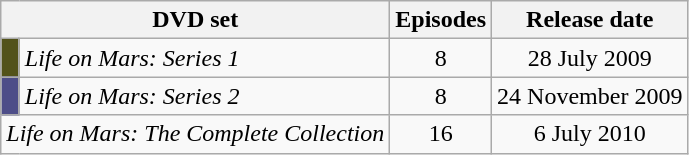<table class=wikitable style="text-align:center">
<tr>
<th colspan=2>DVD set</th>
<th>Episodes</th>
<th>Release date</th>
</tr>
<tr>
<td style="width:5px; background:#52521A"></td>
<td align="left"><em>Life on Mars: Series 1</em></td>
<td>8</td>
<td>28 July 2009</td>
</tr>
<tr>
<td bgcolor="4D4D88"></td>
<td align="left"><em>Life on Mars: Series 2</em></td>
<td>8</td>
<td>24 November 2009</td>
</tr>
<tr>
<td colspan=2 align="left"><em>Life on Mars: The Complete Collection</em></td>
<td>16</td>
<td>6 July 2010</td>
</tr>
</table>
